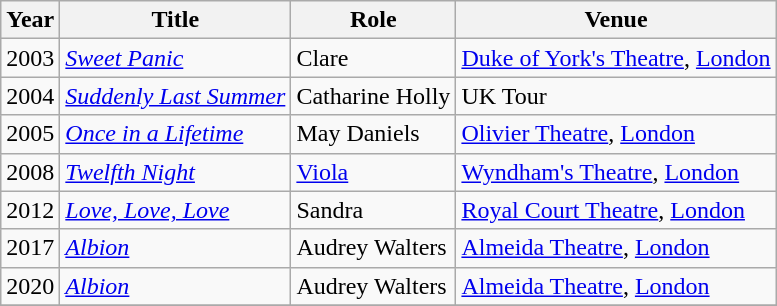<table class="wikitable sortable">
<tr>
<th>Year</th>
<th>Title</th>
<th>Role</th>
<th>Venue</th>
</tr>
<tr>
<td>2003</td>
<td><em><a href='#'>Sweet Panic</a></em></td>
<td>Clare</td>
<td><a href='#'>Duke of York's Theatre</a>, <a href='#'>London</a></td>
</tr>
<tr>
<td>2004</td>
<td><em><a href='#'>Suddenly Last Summer</a></em></td>
<td>Catharine Holly</td>
<td>UK Tour</td>
</tr>
<tr>
<td>2005</td>
<td><em><a href='#'>Once in a Lifetime</a></em></td>
<td>May Daniels</td>
<td><a href='#'>Olivier Theatre</a>, <a href='#'>London</a></td>
</tr>
<tr>
<td>2008</td>
<td><em><a href='#'>Twelfth Night</a></em></td>
<td><a href='#'>Viola</a></td>
<td><a href='#'>Wyndham's Theatre</a>, <a href='#'>London</a></td>
</tr>
<tr>
<td>2012</td>
<td><em><a href='#'>Love, Love, Love</a></em></td>
<td>Sandra</td>
<td><a href='#'>Royal Court Theatre</a>, <a href='#'>London</a></td>
</tr>
<tr>
<td>2017</td>
<td><em><a href='#'>Albion</a></em></td>
<td>Audrey Walters</td>
<td><a href='#'>Almeida Theatre</a>, <a href='#'>London</a></td>
</tr>
<tr>
<td>2020</td>
<td><em><a href='#'>Albion</a></em></td>
<td>Audrey Walters</td>
<td><a href='#'>Almeida Theatre</a>, <a href='#'>London</a></td>
</tr>
<tr>
</tr>
</table>
